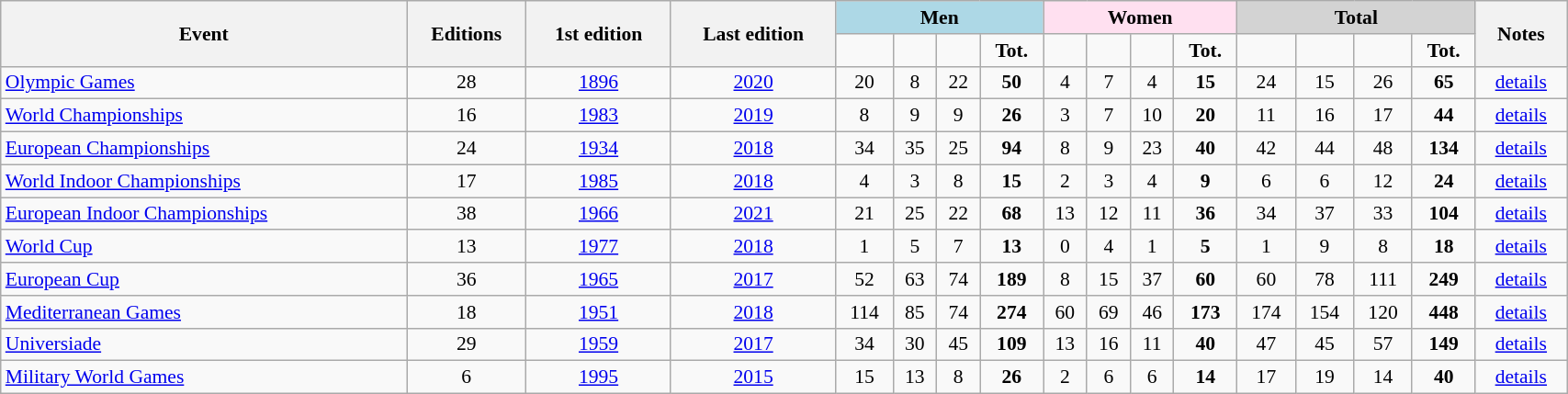<table class="wikitable" width=90% style="font-size:90%; text-align:center;">
<tr>
<th rowspan=2>Event</th>
<th rowspan=2>Editions</th>
<th rowspan=2>1st edition</th>
<th rowspan=2>Last edition</th>
<th colspan=4; style="background-color:lightblue">Men</th>
<th colspan=4; style="background-color:#FFE0F0">Women</th>
<th colspan=4; style="background-color:lightgrey">Total</th>
<th rowspan=2>Notes</th>
</tr>
<tr>
<td></td>
<td></td>
<td></td>
<td><strong>Tot.</strong></td>
<td></td>
<td></td>
<td></td>
<td><strong>Tot.</strong></td>
<td></td>
<td></td>
<td></td>
<td><strong>Tot.</strong></td>
</tr>
<tr>
<td align=left><a href='#'>Olympic Games</a> </td>
<td>28</td>
<td><a href='#'>1896</a></td>
<td><a href='#'>2020</a></td>
<td>20</td>
<td>8</td>
<td>22</td>
<td><strong>50</strong></td>
<td>4</td>
<td>7</td>
<td>4</td>
<td><strong>15</strong></td>
<td>24</td>
<td>15</td>
<td>26</td>
<td><strong>65</strong></td>
<td><a href='#'>details</a></td>
</tr>
<tr>
<td align=left><a href='#'>World Championships</a> </td>
<td>16</td>
<td><a href='#'>1983</a></td>
<td><a href='#'>2019</a></td>
<td>8</td>
<td>9</td>
<td>9</td>
<td><strong>26</strong></td>
<td>3</td>
<td>7</td>
<td>10</td>
<td><strong>20</strong></td>
<td>11</td>
<td>16</td>
<td>17</td>
<td><strong>44</strong></td>
<td><a href='#'>details</a></td>
</tr>
<tr>
<td align=left><a href='#'>European Championships</a> </td>
<td>24</td>
<td><a href='#'>1934</a></td>
<td><a href='#'>2018</a></td>
<td>34</td>
<td>35</td>
<td>25</td>
<td><strong>94</strong></td>
<td>8</td>
<td>9</td>
<td>23</td>
<td><strong>40</strong></td>
<td>42</td>
<td>44</td>
<td>48</td>
<td><strong>134</strong></td>
<td><a href='#'>details</a></td>
</tr>
<tr>
<td align=left><a href='#'>World Indoor Championships</a></td>
<td>17</td>
<td><a href='#'>1985</a></td>
<td><a href='#'>2018</a></td>
<td>4</td>
<td>3</td>
<td>8</td>
<td><strong>15</strong></td>
<td>2</td>
<td>3</td>
<td>4</td>
<td><strong>9</strong></td>
<td>6</td>
<td>6</td>
<td>12</td>
<td><strong>24</strong></td>
<td><a href='#'>details</a></td>
</tr>
<tr>
<td align=left><a href='#'>European Indoor Championships</a> </td>
<td>38</td>
<td><a href='#'>1966</a></td>
<td><a href='#'>2021</a></td>
<td>21</td>
<td>25</td>
<td>22</td>
<td><strong>68</strong></td>
<td>13</td>
<td>12</td>
<td>11</td>
<td><strong>36</strong></td>
<td>34</td>
<td>37</td>
<td>33</td>
<td><strong>104</strong></td>
<td><a href='#'>details</a></td>
</tr>
<tr>
<td align=left><a href='#'>World Cup</a></td>
<td>13</td>
<td><a href='#'>1977</a></td>
<td><a href='#'>2018</a></td>
<td>1</td>
<td>5</td>
<td>7</td>
<td><strong>13</strong></td>
<td>0</td>
<td>4</td>
<td>1</td>
<td><strong>5</strong></td>
<td>1</td>
<td>9</td>
<td>8</td>
<td><strong>18</strong></td>
<td><a href='#'>details</a></td>
</tr>
<tr>
<td align=left><a href='#'>European Cup</a></td>
<td>36</td>
<td><a href='#'>1965</a></td>
<td><a href='#'>2017</a></td>
<td>52</td>
<td>63</td>
<td>74</td>
<td><strong>189</strong></td>
<td>8</td>
<td>15</td>
<td>37</td>
<td><strong>60</strong></td>
<td>60</td>
<td>78</td>
<td>111</td>
<td><strong>249</strong></td>
<td><a href='#'>details</a></td>
</tr>
<tr>
<td align=left><a href='#'>Mediterranean Games</a></td>
<td>18</td>
<td><a href='#'>1951</a></td>
<td><a href='#'>2018</a></td>
<td>114</td>
<td>85</td>
<td>74</td>
<td><strong>274</strong></td>
<td>60</td>
<td>69</td>
<td>46</td>
<td><strong>173</strong></td>
<td>174</td>
<td>154</td>
<td>120</td>
<td><strong>448</strong></td>
<td><a href='#'>details</a></td>
</tr>
<tr>
<td align=left><a href='#'>Universiade</a></td>
<td>29</td>
<td><a href='#'>1959</a></td>
<td><a href='#'>2017</a></td>
<td>34</td>
<td>30</td>
<td>45</td>
<td><strong>109</strong></td>
<td>13</td>
<td>16</td>
<td>11</td>
<td><strong>40</strong></td>
<td>47</td>
<td>45</td>
<td>57</td>
<td><strong>149</strong></td>
<td><a href='#'>details</a></td>
</tr>
<tr>
<td align=left><a href='#'>Military World Games</a></td>
<td>6</td>
<td><a href='#'>1995</a></td>
<td><a href='#'>2015</a></td>
<td>15</td>
<td>13</td>
<td>8</td>
<td><strong>26</strong></td>
<td>2</td>
<td>6</td>
<td>6</td>
<td><strong>14</strong></td>
<td>17</td>
<td>19</td>
<td>14</td>
<td><strong>40</strong></td>
<td><a href='#'>details</a></td>
</tr>
</table>
